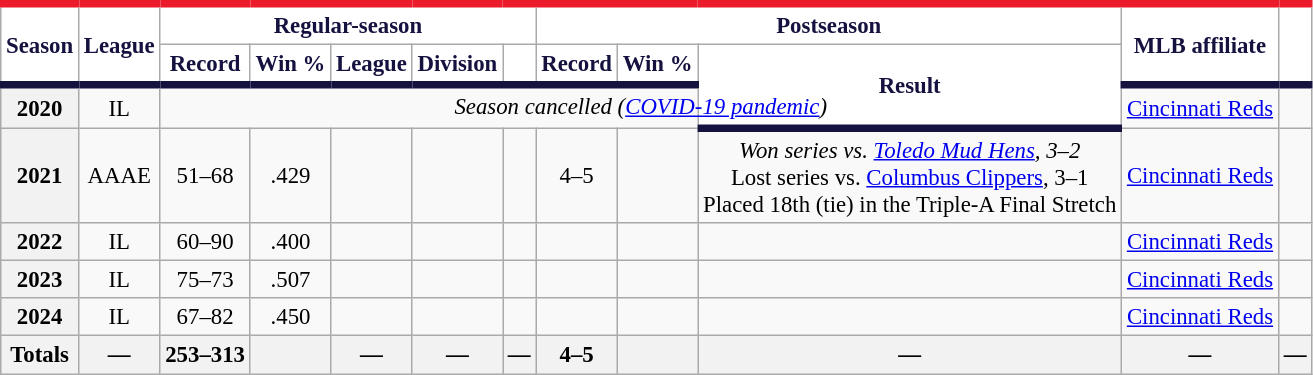<table class="wikitable sortable plainrowheaders" style="font-size: 95%; text-align:center;">
<tr>
<th rowspan="2" scope="col" style="background-color:#ffffff; border-top:#EC1B2B 5px solid; border-bottom:#151240 5px solid; color:#151240">Season</th>
<th rowspan="2" scope="col" style="background-color:#ffffff; border-top:#EC1B2B 5px solid; border-bottom:#151240 5px solid; color:#151240">League</th>
<th colspan="5" scope="col" style="background-color:#ffffff; border-top:#EC1B2B 5px solid; color:#151240">Regular-season</th>
<th colspan="3" scope="col" style="background-color:#ffffff; border-top:#EC1B2B 5px solid; color:#151240">Postseason</th>
<th rowspan="2" scope="col" style="background-color:#ffffff; border-top:#EC1B2B 5px solid; border-bottom:#151240 5px solid; color:#151240">MLB affiliate</th>
<th class="unsortable" rowspan="2" scope="col" style="background-color:#ffffff; border-top:#EC1B2B 5px solid; border-bottom:#151240 5px solid; color:#151240"></th>
</tr>
<tr>
<th scope="col" style="background-color:#ffffff; border-bottom:#151240 5px solid; color:#151240">Record</th>
<th scope="col" style="background-color:#ffffff; border-bottom:#151240 5px solid; color:#151240">Win %</th>
<th scope="col" style="background-color:#ffffff; border-bottom:#151240 5px solid; color:#151240">League</th>
<th scope="col" style="background-color:#ffffff; border-bottom:#151240 5px solid; color:#151240">Division</th>
<th scope="col" style="background-color:#ffffff; border-bottom:#151240 5px solid; color:#151240"></th>
<th scope="col" style="background-color:#ffffff; border-bottom:#151240 5px solid; color:#151240">Record</th>
<th scope="col" style="background-color:#ffffff; border-bottom:#151240 5px solid; color:#151240">Win %</th>
<th class="unsortable" rowspan="2" scope="col" style="background-color:#ffffff; border-bottom:#151240 5px solid; color:#151240">Result</th>
</tr>
<tr>
<th scope="row" style="text-align:center">2020</th>
<td>IL</td>
<td colspan="8"><em>Season cancelled (<a href='#'>COVID-19 pandemic</a>)</em></td>
<td><a href='#'>Cincinnati Reds</a></td>
<td></td>
</tr>
<tr>
<th scope="row" style="text-align:center">2021</th>
<td>AAAE</td>
<td>51–68</td>
<td>.429</td>
<td></td>
<td></td>
<td></td>
<td>4–5</td>
<td></td>
<td><em>Won series vs. <a href='#'>Toledo Mud Hens</a>, 3–2</em><br>Lost series vs. <a href='#'>Columbus Clippers</a>, 3–1<br>Placed 18th (tie) in the Triple-A Final Stretch</td>
<td><a href='#'>Cincinnati Reds</a></td>
<td></td>
</tr>
<tr>
<th scope="row" style="text-align:center">2022</th>
<td>IL</td>
<td>60–90</td>
<td>.400</td>
<td></td>
<td></td>
<td></td>
<td></td>
<td></td>
<td></td>
<td><a href='#'>Cincinnati Reds</a></td>
<td></td>
</tr>
<tr>
<th scope="row" style="text-align:center">2023</th>
<td>IL</td>
<td>75–73</td>
<td>.507</td>
<td></td>
<td></td>
<td></td>
<td></td>
<td></td>
<td></td>
<td><a href='#'>Cincinnati Reds</a></td>
<td></td>
</tr>
<tr>
<th scope="row" style="text-align:center">2024</th>
<td>IL</td>
<td>67–82</td>
<td>.450</td>
<td></td>
<td></td>
<td></td>
<td></td>
<td></td>
<td></td>
<td><a href='#'>Cincinnati Reds</a></td>
<td></td>
</tr>
<tr class="sortbottom">
<th scope="row" style="text-align:center"><strong>Totals</strong></th>
<th>—</th>
<th>253–313</th>
<th></th>
<th>—</th>
<th>—</th>
<th>—</th>
<th>4–5</th>
<th></th>
<th>—</th>
<th>—</th>
<th>—</th>
</tr>
</table>
